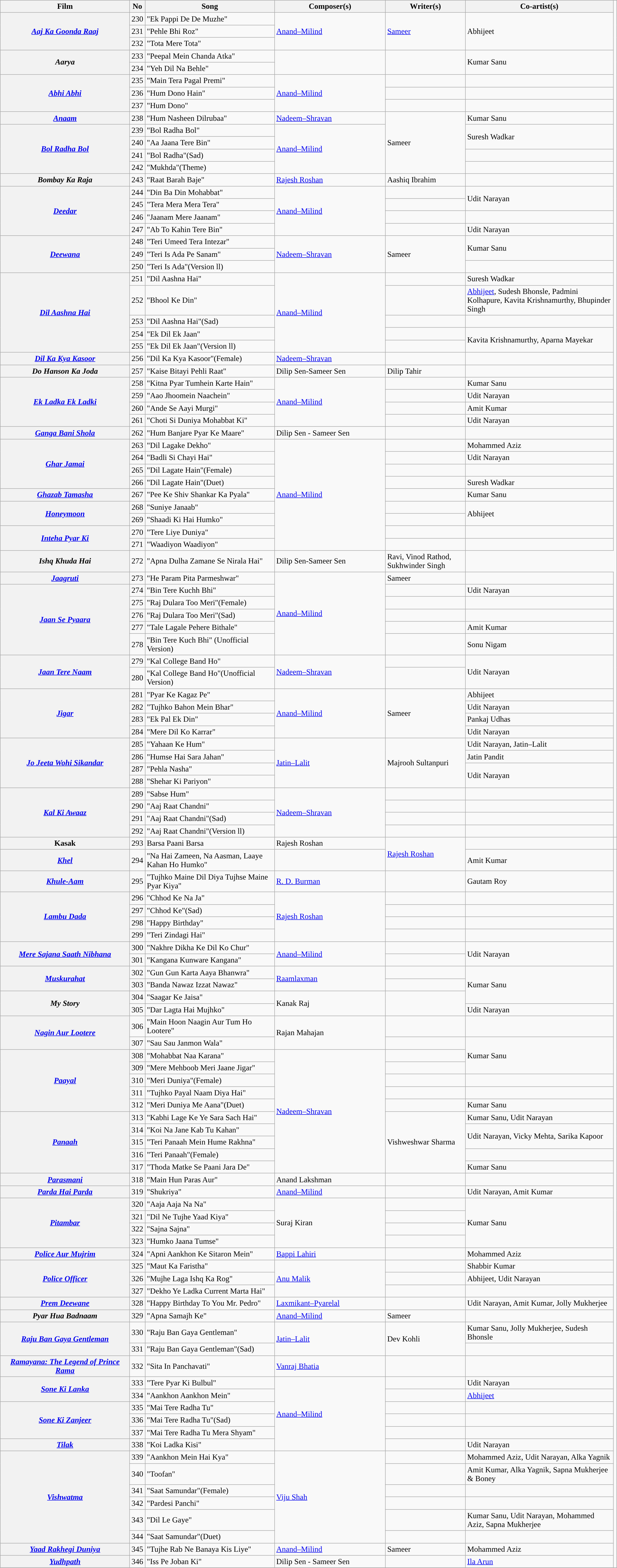<table class="wikitable plainrowheaders" width="100%" textcolor:#000;">
<tr>
<th scope="col" width=21%><strong>Film</strong></th>
<th><strong>No</strong></th>
<th scope="col" width=21%><strong>Song</strong></th>
<th scope="col" width=18%><strong>Composer(s)</strong></th>
<th>Writer(s)</th>
<th>Co-artist(s)</th>
</tr>
<tr>
<th rowspan="3"><em><a href='#'>Aaj Ka Goonda Raaj</a></em></th>
<td>230</td>
<td>"Ek Pappi De De Muzhe"</td>
<td rowspan="3"><a href='#'>Anand–Milind</a></td>
<td rowspan="3"><a href='#'>Sameer</a></td>
<td rowspan="3">Abhijeet</td>
</tr>
<tr>
<td>231</td>
<td>"Pehle Bhi Roz"</td>
</tr>
<tr>
<td>232</td>
<td>"Tota Mere Tota"</td>
</tr>
<tr>
<th rowspan="2"><em>Aarya</em></th>
<td>233</td>
<td>"Peepal Mein Chanda Atka"</td>
<td rowspan="2"></td>
<td rowspan="2"></td>
<td rowspan="2">Kumar Sanu</td>
</tr>
<tr>
<td>234</td>
<td>"Yeh Dil Na Behle"</td>
</tr>
<tr>
<th rowspan="3"><a href='#'><em>Abhi Abhi</em></a></th>
<td>235</td>
<td>"Main Tera Pagal Premi"</td>
<td rowspan="3"><a href='#'>Anand–Milind</a></td>
<td></td>
<td></td>
</tr>
<tr>
<td>236</td>
<td>"Hum Dono Hain"</td>
<td></td>
<td></td>
</tr>
<tr>
<td>237</td>
<td>"Hum Dono"</td>
<td></td>
<td></td>
</tr>
<tr>
<th><em><a href='#'>Anaam</a></em></th>
<td>238</td>
<td>"Hum Nasheen Dilrubaa"</td>
<td><a href='#'>Nadeem–Shravan</a></td>
<td rowspan="5">Sameer</td>
<td>Kumar Sanu</td>
</tr>
<tr>
<th rowspan="4"><em><a href='#'>Bol Radha Bol</a></em></th>
<td>239</td>
<td>"Bol Radha Bol"</td>
<td rowspan="4"><a href='#'>Anand–Milind</a></td>
<td rowspan="2">Suresh Wadkar</td>
</tr>
<tr>
<td>240</td>
<td>"Aa Jaana Tere Bin"</td>
</tr>
<tr>
<td>241</td>
<td>"Bol Radha"(Sad)</td>
<td></td>
</tr>
<tr>
<td>242</td>
<td>"Mukhda"(Theme)</td>
<td></td>
</tr>
<tr>
<th><em>Bombay Ka Raja</em></th>
<td>243</td>
<td>"Raat Barah Baje"</td>
<td><a href='#'>Rajesh Roshan</a></td>
<td>Aashiq Ibrahim</td>
<td></td>
</tr>
<tr>
<th rowspan="4"><a href='#'><em>Deedar</em></a></th>
<td>244</td>
<td>"Din Ba Din Mohabbat"</td>
<td rowspan="4"><a href='#'>Anand–Milind</a></td>
<td></td>
<td rowspan="2">Udit Narayan</td>
</tr>
<tr>
<td>245</td>
<td>"Tera Mera Mera Tera"</td>
<td></td>
</tr>
<tr>
<td>246</td>
<td>"Jaanam Mere Jaanam"</td>
<td></td>
<td></td>
</tr>
<tr>
<td>247</td>
<td>"Ab To Kahin Tere Bin"</td>
<td></td>
<td>Udit Narayan</td>
</tr>
<tr>
<th rowspan="3"><a href='#'><em>Deewana</em></a></th>
<td>248</td>
<td>"Teri Umeed Tera Intezar"</td>
<td rowspan="3"><a href='#'>Nadeem–Shravan</a></td>
<td rowspan="3">Sameer</td>
<td rowspan="2">Kumar Sanu</td>
</tr>
<tr>
<td>249</td>
<td>"Teri Is Ada Pe Sanam"</td>
</tr>
<tr>
<td>250</td>
<td>"Teri Is Ada"(Version ll)</td>
<td></td>
</tr>
<tr>
<th rowspan="5"><em><a href='#'>Dil Aashna Hai</a></em></th>
<td>251</td>
<td>"Dil Aashna Hai"</td>
<td rowspan="5"><a href='#'>Anand–Milind</a></td>
<td></td>
<td>Suresh Wadkar</td>
</tr>
<tr>
<td>252</td>
<td>"Bhool Ke Din"</td>
<td></td>
<td><a href='#'>Abhijeet</a>, Sudesh Bhonsle, Padmini Kolhapure, Kavita Krishnamurthy, Bhupinder Singh</td>
</tr>
<tr>
<td>253</td>
<td>"Dil Aashna Hai"(Sad)</td>
<td></td>
<td></td>
</tr>
<tr>
<td>254</td>
<td>"Ek Dil Ek Jaan"</td>
<td></td>
<td rowspan="2">Kavita Krishnamurthy, Aparna Mayekar</td>
</tr>
<tr>
<td>255</td>
<td>"Ek Dil Ek Jaan"(Version ll)</td>
<td></td>
</tr>
<tr>
<th><em><a href='#'>Dil Ka Kya Kasoor</a></em></th>
<td>256</td>
<td>"Dil Ka Kya Kasoor"(Female)</td>
<td><a href='#'>Nadeem–Shravan</a></td>
<td></td>
<td></td>
</tr>
<tr>
<th><em>Do Hanson Ka Joda</em></th>
<td>257</td>
<td>"Kaise Bitayi Pehli Raat"</td>
<td>Dilip Sen-Sameer Sen</td>
<td>Dilip Tahir</td>
<td></td>
</tr>
<tr>
<th rowspan="4"><em><a href='#'>Ek Ladka Ek Ladki</a></em></th>
<td>258</td>
<td>"Kitna Pyar Tumhein Karte Hain"</td>
<td rowspan="4"><a href='#'>Anand–Milind</a></td>
<td></td>
<td>Kumar Sanu</td>
</tr>
<tr>
<td>259</td>
<td>"Aao Jhoomein Naachein"</td>
<td></td>
<td>Udit Narayan</td>
</tr>
<tr>
<td>260</td>
<td>"Ande Se Aayi Murgi"</td>
<td></td>
<td>Amit Kumar</td>
</tr>
<tr>
<td>261</td>
<td>"Choti Si Duniya Mohabbat Ki"</td>
<td></td>
<td>Udit Narayan</td>
</tr>
<tr>
<th><em><a href='#'>Ganga Bani Shola</a></em></th>
<td>262</td>
<td>"Hum Banjare Pyar Ke Maare"</td>
<td>Dilip Sen - Sameer Sen</td>
<td></td>
<td></td>
</tr>
<tr>
<th rowspan="4"><a href='#'><em>Ghar Jamai</em></a></th>
<td>263</td>
<td>"Dil Lagake Dekho"</td>
<td rowspan="9"><a href='#'>Anand–Milind</a></td>
<td></td>
<td>Mohammed Aziz</td>
</tr>
<tr>
<td>264</td>
<td>"Badli Si Chayi Hai"</td>
<td></td>
<td>Udit Narayan</td>
</tr>
<tr>
<td>265</td>
<td>"Dil Lagate Hain"(Female)</td>
<td></td>
<td></td>
</tr>
<tr>
<td>266</td>
<td>"Dil Lagate Hain"(Duet)</td>
<td></td>
<td>Suresh Wadkar</td>
</tr>
<tr>
<th><em><a href='#'>Ghazab Tamasha</a></em></th>
<td>267</td>
<td>"Pee Ke Shiv Shankar Ka Pyala"</td>
<td></td>
<td>Kumar Sanu</td>
</tr>
<tr>
<th rowspan="2"><a href='#'><em>Honeymoon</em></a></th>
<td>268</td>
<td>"Suniye Janaab"</td>
<td></td>
<td rowspan="2">Abhijeet</td>
</tr>
<tr>
<td>269</td>
<td>"Shaadi Ki Hai Humko"</td>
<td></td>
</tr>
<tr>
<th rowspan="2"><a href='#'><em>Inteha Pyar Ki</em></a></th>
<td>270</td>
<td>"Tere Liye Duniya"</td>
<td></td>
<td></td>
</tr>
<tr>
<td>271</td>
<td>"Waadiyon Waadiyon"</td>
<td></td>
<td></td>
</tr>
<tr>
<th><em>Ishq Khuda Hai</em></th>
<td>272</td>
<td>"Apna Dulha Zamane Se Nirala Hai"</td>
<td>Dilip Sen-Sameer Sen</td>
<td>Ravi, Vinod Rathod, Sukhwinder Singh</td>
</tr>
<tr>
<th><em><a href='#'>Jaagruti</a></em></th>
<td>273</td>
<td>"He Param Pita Parmeshwar"</td>
<td rowspan="6"><a href='#'>Anand–Milind</a></td>
<td>Sameer</td>
<td></td>
</tr>
<tr>
<th rowspan="5"><em><a href='#'>Jaan Se Pyaara</a></em></th>
<td>274</td>
<td>"Bin Tere Kuchh Bhi"</td>
<td></td>
<td>Udit Narayan</td>
</tr>
<tr>
<td>275</td>
<td>"Raj Dulara Too Meri"(Female)</td>
<td></td>
<td></td>
</tr>
<tr>
<td>276</td>
<td>"Raj Dulara Too Meri"(Sad)</td>
<td></td>
<td></td>
</tr>
<tr>
<td>277</td>
<td>"Tale Lagale Pehere Bithale"</td>
<td></td>
<td>Amit Kumar</td>
</tr>
<tr>
<td>278</td>
<td>"Bin Tere Kuch Bhi" (Unofficial Version)</td>
<td></td>
<td>Sonu Nigam</td>
</tr>
<tr>
<th rowspan="2"><em><a href='#'>Jaan Tere Naam</a></em></th>
<td>279</td>
<td>"Kal College Band Ho"</td>
<td rowspan="2"><a href='#'>Nadeem–Shravan</a></td>
<td></td>
<td rowspan="2">Udit Narayan</td>
</tr>
<tr>
<td>280</td>
<td>"Kal College Band Ho"(Unofficial Version)</td>
<td></td>
</tr>
<tr>
<th rowspan="4"><em><a href='#'>Jigar</a></em></th>
<td>281</td>
<td>"Pyar Ke Kagaz Pe"</td>
<td rowspan="4"><a href='#'>Anand–Milind</a></td>
<td rowspan="4">Sameer</td>
<td>Abhijeet</td>
</tr>
<tr>
<td>282</td>
<td>"Tujhko Bahon Mein Bhar"</td>
<td>Udit Narayan</td>
</tr>
<tr>
<td>283</td>
<td>"Ek Pal Ek Din"</td>
<td>Pankaj Udhas</td>
</tr>
<tr>
<td>284</td>
<td>"Mere Dil Ko Karrar"</td>
<td>Udit Narayan</td>
</tr>
<tr>
<th rowspan="4"><em><a href='#'>Jo Jeeta Wohi Sikandar</a></em></th>
<td>285</td>
<td>"Yahaan Ke Hum"</td>
<td rowspan="4"><a href='#'>Jatin–Lalit</a></td>
<td rowspan="4">Majrooh Sultanpuri</td>
<td>Udit Narayan, Jatin–Lalit</td>
</tr>
<tr>
<td>286</td>
<td>"Humse Hai Sara Jahan"</td>
<td>Jatin Pandit</td>
</tr>
<tr>
<td>287</td>
<td>"Pehla Nasha"</td>
<td rowspan="2">Udit Narayan</td>
</tr>
<tr>
<td>288</td>
<td>"Shehar Ki Pariyon"</td>
</tr>
<tr>
<th rowspan="4"><a href='#'><em>Kal Ki Awaaz</em></a></th>
<td>289</td>
<td>"Sabse Hum"</td>
<td rowspan="4"><a href='#'>Nadeem–Shravan</a></td>
<td></td>
<td></td>
</tr>
<tr>
<td>290</td>
<td>"Aaj Raat Chandni"</td>
<td></td>
<td></td>
</tr>
<tr>
<td>291</td>
<td>"Aaj Raat Chandni"(Sad)</td>
<td></td>
<td></td>
</tr>
<tr>
<td>292</td>
<td>"Aaj Raat Chandni"(Version ll)</td>
<td></td>
<td></td>
</tr>
<tr>
<th>Kasak</th>
<td>293</td>
<td>Barsa Paani Barsa</td>
<td>Rajesh Roshan</td>
<td rowspan="2"><a href='#'>Rajesh Roshan</a></td>
<td></td>
<td></td>
</tr>
<tr>
<th><a href='#'><em>Khel</em></a></th>
<td>294</td>
<td>"Na Hai Zameen, Na Aasman, Laaye Kahan Ho Humko"</td>
<td></td>
<td>Amit Kumar</td>
</tr>
<tr>
<th><em><a href='#'>Khule-Aam</a></em></th>
<td>295</td>
<td>"Tujhko Maine Dil Diya Tujhse Maine Pyar Kiya"</td>
<td><a href='#'>R. D. Burman</a></td>
<td></td>
<td>Gautam Roy</td>
</tr>
<tr>
<th rowspan="4"><a href='#'><em>Lambu Dada</em></a></th>
<td>296</td>
<td>"Chhod Ke Na Ja"</td>
<td rowspan="4"><a href='#'>Rajesh Roshan</a></td>
<td></td>
<td></td>
</tr>
<tr>
<td>297</td>
<td>"Chhod Ke"(Sad)</td>
<td></td>
<td></td>
</tr>
<tr>
<td>298</td>
<td>"Happy Birthday"</td>
<td></td>
<td></td>
</tr>
<tr>
<td>299</td>
<td>"Teri Zindagi Hai"</td>
<td></td>
<td></td>
</tr>
<tr>
<th rowspan="2"><em><a href='#'>Mere Sajana Saath Nibhana</a></em></th>
<td>300</td>
<td>"Nakhre Dikha Ke Dil Ko Chur"</td>
<td rowspan="2"><a href='#'>Anand–Milind</a></td>
<td></td>
<td rowspan="2">Udit Narayan</td>
</tr>
<tr>
<td>301</td>
<td>"Kangana Kunware Kangana"</td>
<td></td>
</tr>
<tr>
<th rowspan="2"><a href='#'><em>Muskurahat</em></a></th>
<td>302</td>
<td>"Gun Gun Karta Aaya Bhanwra"</td>
<td rowspan="2"><a href='#'>Raamlaxman</a></td>
<td></td>
<td rowspan="3">Kumar Sanu</td>
</tr>
<tr>
<td>303</td>
<td>"Banda Nawaz Izzat Nawaz"</td>
<td></td>
</tr>
<tr>
<th rowspan="2"><em>My Story</em></th>
<td>304</td>
<td>"Saagar Ke Jaisa"</td>
<td rowspan="2">Kanak Raj</td>
<td rowspan="2"></td>
</tr>
<tr>
<td>305</td>
<td>"Dar Lagta Hai Mujhko"</td>
<td>Udit Narayan</td>
</tr>
<tr>
<th rowspan="2"><em><a href='#'>Nagin Aur Lootere</a></em></th>
<td>306</td>
<td>"Main Hoon Naagin Aur Tum Ho Lootere"</td>
<td rowspan="2">Rajan Mahajan</td>
<td></td>
<td></td>
</tr>
<tr>
<td>307</td>
<td>"Sau Sau Janmon Wala"</td>
<td></td>
<td rowspan="3">Kumar Sanu</td>
</tr>
<tr>
<th rowspan="5"><em><a href='#'>Paayal</a></em></th>
<td>308</td>
<td>"Mohabbat Naa Karana"</td>
<td rowspan="10"><a href='#'>Nadeem–Shravan</a></td>
<td></td>
</tr>
<tr>
<td>309</td>
<td>"Mere Mehboob Meri Jaane Jigar"</td>
<td></td>
</tr>
<tr>
<td>310</td>
<td>"Meri Duniya"(Female)</td>
<td></td>
<td></td>
</tr>
<tr>
<td>311</td>
<td>"Tujhko Payal Naam Diya Hai"</td>
<td></td>
<td></td>
</tr>
<tr>
<td>312</td>
<td>"Meri Duniya Me Aana"(Duet)</td>
<td></td>
<td>Kumar Sanu</td>
</tr>
<tr>
<th rowspan="5"><a href='#'><em>Panaah</em></a></th>
<td>313</td>
<td>"Kabhi Lage Ke Ye Sara Sach Hai"</td>
<td rowspan="5">Vishweshwar Sharma</td>
<td>Kumar Sanu, Udit Narayan</td>
</tr>
<tr>
<td>314</td>
<td>"Koi Na Jane Kab Tu Kahan"</td>
<td rowspan="2">Udit Narayan, Vicky Mehta, Sarika Kapoor</td>
</tr>
<tr>
<td>315</td>
<td>"Teri Panaah Mein Hume Rakhna"</td>
</tr>
<tr>
<td>316</td>
<td>"Teri Panaah"(Female)</td>
<td></td>
</tr>
<tr>
<td>317</td>
<td>"Thoda Matke Se Paani Jara De"</td>
<td>Kumar Sanu</td>
</tr>
<tr>
<th><a href='#'><em>Parasmani</em></a></th>
<td>318</td>
<td>"Main Hun Paras Aur"</td>
<td>Anand Lakshman</td>
<td></td>
<td></td>
</tr>
<tr>
<th><a href='#'><em>Parda Hai Parda</em></a></th>
<td>319</td>
<td>"Shukriya"</td>
<td><a href='#'>Anand–Milind</a></td>
<td></td>
<td>Udit Narayan, Amit Kumar</td>
</tr>
<tr>
<th rowspan="4"><em><a href='#'>Pitambar</a></em></th>
<td>320</td>
<td>"Aaja Aaja Na Na"</td>
<td rowspan="4">Suraj Kiran</td>
<td></td>
<td rowspan="4">Kumar Sanu</td>
</tr>
<tr>
<td>321</td>
<td>"Dil Ne Tujhe Yaad Kiya"</td>
<td></td>
</tr>
<tr>
<td>322</td>
<td>"Sajna Sajna"</td>
<td></td>
</tr>
<tr>
<td>323</td>
<td>"Humko Jaana Tumse"</td>
<td></td>
</tr>
<tr>
<th><em><a href='#'>Police Aur Mujrim</a></em></th>
<td>324</td>
<td>"Apni Aankhon Ke Sitaron Mein"</td>
<td><a href='#'>Bappi Lahiri</a></td>
<td></td>
<td>Mohammed Aziz</td>
</tr>
<tr>
<th rowspan="3"><a href='#'><em>Police Officer</em></a></th>
<td>325</td>
<td>"Maut Ka Faristha"</td>
<td rowspan="3"><a href='#'>Anu Malik</a></td>
<td></td>
<td>Shabbir Kumar</td>
</tr>
<tr>
<td>326</td>
<td>"Mujhe Laga Ishq Ka Rog"</td>
<td></td>
<td>Abhijeet, Udit Narayan</td>
</tr>
<tr>
<td>327</td>
<td>"Dekho Ye Ladka Current Marta Hai"</td>
<td></td>
<td></td>
</tr>
<tr>
<th><em><a href='#'>Prem Deewane</a></em></th>
<td>328</td>
<td>"Happy Birthday To You Mr. Pedro"</td>
<td><a href='#'>Laxmikant–Pyarelal</a></td>
<td></td>
<td>Udit Narayan, Amit Kumar, Jolly Mukherjee</td>
</tr>
<tr>
<th><em>Pyar Hua Badnaam</em></th>
<td>329</td>
<td>"Apna Samajh Ke"</td>
<td><a href='#'>Anand–Milind</a></td>
<td>Sameer</td>
<td></td>
</tr>
<tr>
<th rowspan="2"><em><a href='#'>Raju Ban Gaya Gentleman</a></em></th>
<td>330</td>
<td>"Raju Ban Gaya Gentleman"</td>
<td rowspan="2"><a href='#'>Jatin–Lalit</a></td>
<td rowspan="2">Dev Kohli</td>
<td>Kumar Sanu, Jolly Mukherjee, Sudesh Bhonsle</td>
</tr>
<tr>
<td>331</td>
<td>"Raju Ban Gaya Gentleman"(Sad)</td>
<td></td>
</tr>
<tr>
<th><em><a href='#'>Ramayana: The Legend of Prince Rama</a></em></th>
<td>332</td>
<td>"Sita In Panchavati"</td>
<td><a href='#'>Vanraj Bhatia</a></td>
<td></td>
<td></td>
</tr>
<tr>
<th rowspan="2"><em><a href='#'>Sone Ki Lanka</a></em></th>
<td>333</td>
<td>"Tere Pyar Ki Bulbul"</td>
<td rowspan="6"><a href='#'>Anand–Milind</a></td>
<td></td>
<td>Udit Narayan</td>
</tr>
<tr>
<td>334</td>
<td>"Aankhon Aankhon Mein"</td>
<td></td>
<td><a href='#'>Abhijeet</a></td>
</tr>
<tr>
<th rowspan="3"><a href='#'><em>Sone Ki Zanjeer</em></a></th>
<td>335</td>
<td>"Mai Tere Radha Tu"</td>
<td></td>
<td></td>
</tr>
<tr>
<td>336</td>
<td>"Mai Tere Radha Tu"(Sad)</td>
<td></td>
<td></td>
</tr>
<tr>
<td>337</td>
<td>"Mai Tere Radha Tu Mera Shyam"</td>
<td></td>
<td></td>
</tr>
<tr>
<th><a href='#'><em>Tilak</em></a></th>
<td>338</td>
<td>"Koi Ladka Kisi"</td>
<td></td>
<td>Udit Narayan</td>
</tr>
<tr>
<th rowspan="6"><em><a href='#'>Vishwatma</a></em></th>
<td>339</td>
<td>"Aankhon Mein Hai Kya"</td>
<td rowspan="6"><a href='#'>Viju Shah</a></td>
<td></td>
<td>Mohammed Aziz, Udit Narayan, Alka Yagnik</td>
</tr>
<tr>
<td>340</td>
<td>"Toofan"</td>
<td></td>
<td>Amit Kumar, Alka Yagnik, Sapna Mukherjee & Boney</td>
</tr>
<tr>
<td>341</td>
<td>"Saat Samundar"(Female)</td>
<td></td>
<td></td>
</tr>
<tr>
<td>342</td>
<td>"Pardesi Panchi"</td>
<td></td>
<td></td>
</tr>
<tr>
<td>343</td>
<td>"Dil Le Gaye"</td>
<td></td>
<td>Kumar Sanu, Udit Narayan, Mohammed Aziz, Sapna Mukherjee</td>
</tr>
<tr>
<td>344</td>
<td>"Saat Samundar"(Duet)</td>
<td></td>
<td></td>
</tr>
<tr>
<th><em><a href='#'>Yaad Rakhegi Duniya</a></em></th>
<td>345</td>
<td>"Tujhe Rab Ne Banaya Kis Liye"</td>
<td><a href='#'>Anand–Milind</a></td>
<td>Sameer</td>
<td>Mohammed Aziz</td>
</tr>
<tr>
<th><em><a href='#'>Yudhpath</a></em></th>
<td>346</td>
<td>"Iss Pe Joban Ki"</td>
<td>Dilip Sen - Sameer Sen</td>
<td></td>
<td><a href='#'>Ila Arun</a></td>
</tr>
<tr>
</tr>
</table>
